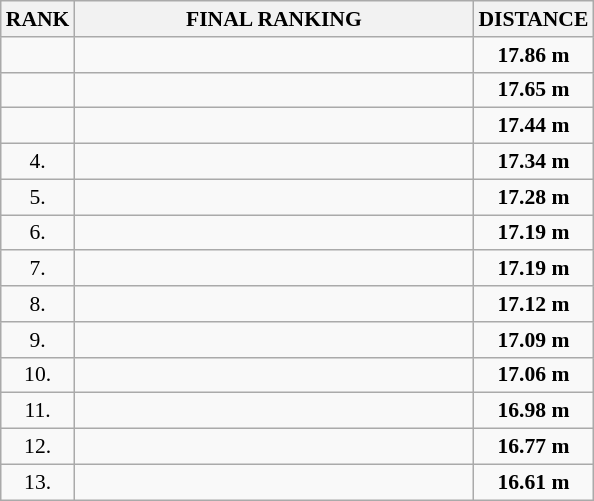<table class="wikitable" style="border-collapse: collapse; font-size: 90%;">
<tr>
<th>RANK</th>
<th align="center" style="width: 18em">FINAL RANKING</th>
<th>DISTANCE</th>
</tr>
<tr>
<td align="center"></td>
<td></td>
<td align="center"><strong>17.86 m</strong></td>
</tr>
<tr>
<td align="center"></td>
<td></td>
<td align="center"><strong>17.65 m</strong></td>
</tr>
<tr>
<td align="center"></td>
<td></td>
<td align="center"><strong>17.44 m</strong></td>
</tr>
<tr>
<td align="center">4.</td>
<td></td>
<td align="center"><strong>17.34 m</strong></td>
</tr>
<tr>
<td align="center">5.</td>
<td></td>
<td align="center"><strong>17.28 m</strong></td>
</tr>
<tr>
<td align="center">6.</td>
<td></td>
<td align="center"><strong>17.19 m</strong></td>
</tr>
<tr>
<td align="center">7.</td>
<td></td>
<td align="center"><strong>17.19 m</strong></td>
</tr>
<tr>
<td align="center">8.</td>
<td></td>
<td align="center"><strong>17.12 m</strong></td>
</tr>
<tr>
<td align="center">9.</td>
<td></td>
<td align="center"><strong>17.09 m</strong></td>
</tr>
<tr>
<td align="center">10.</td>
<td></td>
<td align="center"><strong>17.06 m</strong></td>
</tr>
<tr>
<td align="center">11.</td>
<td></td>
<td align="center"><strong>16.98 m</strong></td>
</tr>
<tr>
<td align="center">12.</td>
<td></td>
<td align="center"><strong>16.77 m</strong></td>
</tr>
<tr>
<td align="center">13.</td>
<td></td>
<td align="center"><strong>16.61 m</strong></td>
</tr>
</table>
